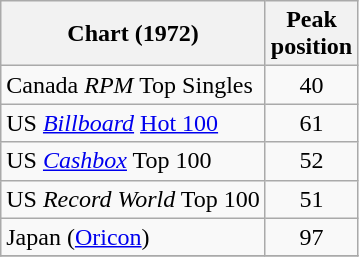<table class="wikitable sortable">
<tr>
<th align="left">Chart (1972)</th>
<th align="left">Peak<br>position</th>
</tr>
<tr>
<td align="left">Canada <em>RPM</em> Top Singles</td>
<td style="text-align:center;">40</td>
</tr>
<tr>
<td align="left">US <em><a href='#'>Billboard</a></em> <a href='#'>Hot 100</a></td>
<td style="text-align:center;">61</td>
</tr>
<tr>
<td align="left">US <em><a href='#'>Cashbox</a></em> Top 100</td>
<td style="text-align:center;">52</td>
</tr>
<tr>
<td align="left">US <em>Record World</em> Top 100</td>
<td style="text-align:center;">51</td>
</tr>
<tr>
<td>Japan (<a href='#'>Oricon</a>)</td>
<td align="center">97</td>
</tr>
<tr>
</tr>
</table>
